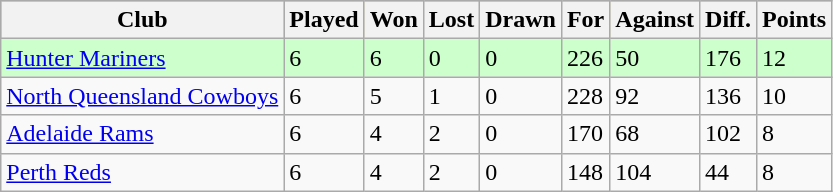<table class="wikitable">
<tr bgcolor=#bdb76b>
<th>Club</th>
<th>Played</th>
<th>Won</th>
<th>Lost</th>
<th>Drawn</th>
<th>For</th>
<th>Against</th>
<th>Diff.</th>
<th>Points</th>
</tr>
<tr style="background: #ccffcc;">
<td> <a href='#'>Hunter Mariners</a></td>
<td>6</td>
<td>6</td>
<td>0</td>
<td>0</td>
<td>226</td>
<td>50</td>
<td>176</td>
<td>12</td>
</tr>
<tr>
<td> <a href='#'>North Queensland Cowboys</a></td>
<td>6</td>
<td>5</td>
<td>1</td>
<td>0</td>
<td>228</td>
<td>92</td>
<td>136</td>
<td>10</td>
</tr>
<tr>
<td> <a href='#'>Adelaide Rams</a></td>
<td>6</td>
<td>4</td>
<td>2</td>
<td>0</td>
<td>170</td>
<td>68</td>
<td>102</td>
<td>8</td>
</tr>
<tr>
<td> <a href='#'>Perth Reds</a></td>
<td>6</td>
<td>4</td>
<td>2</td>
<td>0</td>
<td>148</td>
<td>104</td>
<td>44</td>
<td>8</td>
</tr>
</table>
